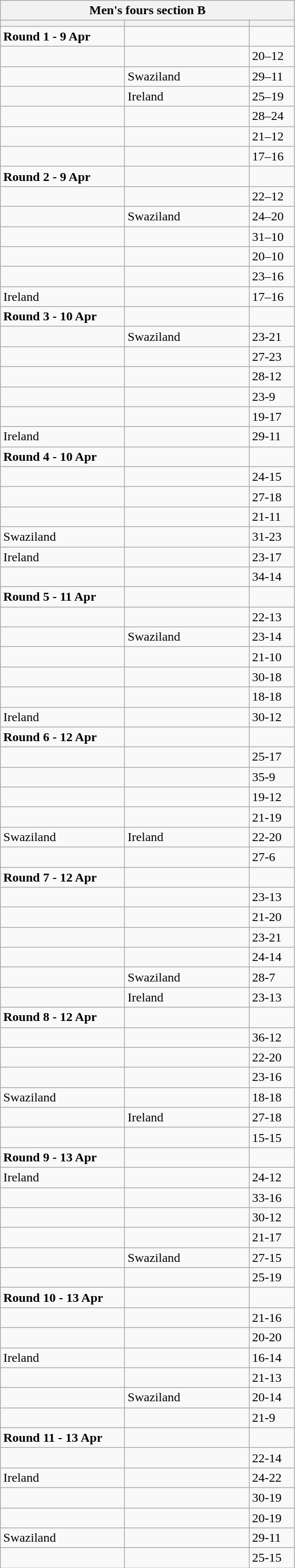<table class="wikitable">
<tr>
<th colspan="3">Men's fours section B</th>
</tr>
<tr>
<th width=150></th>
<th width=150></th>
<th width=50></th>
</tr>
<tr>
<td><strong>Round 1 - 9 Apr</strong></td>
<td></td>
<td></td>
</tr>
<tr>
<td></td>
<td></td>
<td>20–12</td>
</tr>
<tr>
<td></td>
<td> Swaziland</td>
<td>29–11</td>
</tr>
<tr>
<td></td>
<td> Ireland</td>
<td>25–19</td>
</tr>
<tr>
<td></td>
<td></td>
<td>28–24</td>
</tr>
<tr>
<td></td>
<td></td>
<td>21–12</td>
</tr>
<tr>
<td></td>
<td></td>
<td>17–16</td>
</tr>
<tr>
<td><strong>Round 2 - 9 Apr</strong></td>
<td></td>
<td></td>
</tr>
<tr>
<td></td>
<td></td>
<td>22–12</td>
</tr>
<tr>
<td></td>
<td> Swaziland</td>
<td>24–20</td>
</tr>
<tr>
<td></td>
<td></td>
<td>31–10</td>
</tr>
<tr>
<td></td>
<td></td>
<td>20–10</td>
</tr>
<tr>
<td></td>
<td></td>
<td>23–16</td>
</tr>
<tr>
<td> Ireland</td>
<td></td>
<td>17–16</td>
</tr>
<tr>
<td><strong>Round 3 - 10 Apr</strong></td>
<td></td>
<td></td>
</tr>
<tr>
<td></td>
<td> Swaziland</td>
<td>23-21</td>
</tr>
<tr>
<td></td>
<td></td>
<td>27-23</td>
</tr>
<tr>
<td></td>
<td></td>
<td>28-12</td>
</tr>
<tr>
<td></td>
<td></td>
<td>23-9</td>
</tr>
<tr>
<td></td>
<td></td>
<td>19-17</td>
</tr>
<tr>
<td> Ireland</td>
<td></td>
<td>29-11</td>
</tr>
<tr>
<td><strong>Round 4 - 10 Apr</strong></td>
<td></td>
<td></td>
</tr>
<tr>
<td></td>
<td></td>
<td>24-15</td>
</tr>
<tr>
<td></td>
<td></td>
<td>27-18</td>
</tr>
<tr>
<td></td>
<td></td>
<td>21-11</td>
</tr>
<tr>
<td> Swaziland</td>
<td></td>
<td>31-23</td>
</tr>
<tr>
<td> Ireland</td>
<td></td>
<td>23-17</td>
</tr>
<tr>
<td></td>
<td></td>
<td>34-14</td>
</tr>
<tr>
<td><strong>Round 5 - 11 Apr</strong></td>
<td></td>
<td></td>
</tr>
<tr>
<td></td>
<td></td>
<td>22-13</td>
</tr>
<tr>
<td></td>
<td> Swaziland</td>
<td>23-14</td>
</tr>
<tr>
<td></td>
<td></td>
<td>21-10</td>
</tr>
<tr>
<td></td>
<td></td>
<td>30-18</td>
</tr>
<tr>
<td></td>
<td></td>
<td>18-18</td>
</tr>
<tr>
<td> Ireland</td>
<td></td>
<td>30-12</td>
</tr>
<tr>
<td><strong>Round 6  - 12 Apr</strong></td>
<td></td>
<td></td>
</tr>
<tr>
<td></td>
<td></td>
<td>25-17</td>
</tr>
<tr>
<td></td>
<td></td>
<td>35-9</td>
</tr>
<tr>
<td></td>
<td></td>
<td>19-12</td>
</tr>
<tr>
<td></td>
<td></td>
<td>21-19</td>
</tr>
<tr>
<td> Swaziland</td>
<td> Ireland</td>
<td>22-20</td>
</tr>
<tr>
<td></td>
<td></td>
<td>27-6</td>
</tr>
<tr>
<td><strong>Round 7 - 12 Apr</strong></td>
<td></td>
<td></td>
</tr>
<tr>
<td></td>
<td></td>
<td>23-13</td>
</tr>
<tr>
<td></td>
<td></td>
<td>21-20</td>
</tr>
<tr>
<td></td>
<td></td>
<td>23-21</td>
</tr>
<tr>
<td></td>
<td></td>
<td>24-14</td>
</tr>
<tr>
<td></td>
<td> Swaziland</td>
<td>28-7</td>
</tr>
<tr>
<td></td>
<td> Ireland</td>
<td>23-13</td>
</tr>
<tr>
<td><strong>Round 8 - 12 Apr</strong></td>
<td></td>
<td></td>
</tr>
<tr>
<td></td>
<td></td>
<td>36-12</td>
</tr>
<tr>
<td></td>
<td></td>
<td>22-20</td>
</tr>
<tr>
<td></td>
<td></td>
<td>23-16</td>
</tr>
<tr>
<td> Swaziland</td>
<td></td>
<td>18-18</td>
</tr>
<tr>
<td></td>
<td> Ireland</td>
<td>27-18</td>
</tr>
<tr>
<td></td>
<td></td>
<td>15-15</td>
</tr>
<tr>
<td><strong>Round 9 - 13 Apr</strong></td>
<td></td>
<td></td>
</tr>
<tr>
<td> Ireland</td>
<td></td>
<td>24-12</td>
</tr>
<tr>
<td></td>
<td></td>
<td>33-16</td>
</tr>
<tr>
<td></td>
<td></td>
<td>30-12</td>
</tr>
<tr>
<td></td>
<td></td>
<td>21-17</td>
</tr>
<tr>
<td></td>
<td> Swaziland</td>
<td>27-15</td>
</tr>
<tr>
<td></td>
<td></td>
<td>25-19</td>
</tr>
<tr>
<td><strong>Round 10 - 13 Apr</strong></td>
<td></td>
<td></td>
</tr>
<tr>
<td></td>
<td></td>
<td>21-16</td>
</tr>
<tr>
<td></td>
<td></td>
<td>20-20</td>
</tr>
<tr>
<td> Ireland</td>
<td></td>
<td>16-14</td>
</tr>
<tr>
<td></td>
<td></td>
<td>21-13</td>
</tr>
<tr>
<td></td>
<td> Swaziland</td>
<td>20-14</td>
</tr>
<tr>
<td></td>
<td></td>
<td>21-9</td>
</tr>
<tr>
<td><strong>Round 11 - 13 Apr</strong></td>
<td></td>
<td></td>
</tr>
<tr>
<td></td>
<td></td>
<td>22-14</td>
</tr>
<tr>
<td> Ireland</td>
<td></td>
<td>24-22</td>
</tr>
<tr>
<td></td>
<td></td>
<td>30-19</td>
</tr>
<tr>
<td></td>
<td></td>
<td>20-19</td>
</tr>
<tr>
<td> Swaziland</td>
<td></td>
<td>29-11</td>
</tr>
<tr>
<td></td>
<td></td>
<td>25-15</td>
</tr>
</table>
